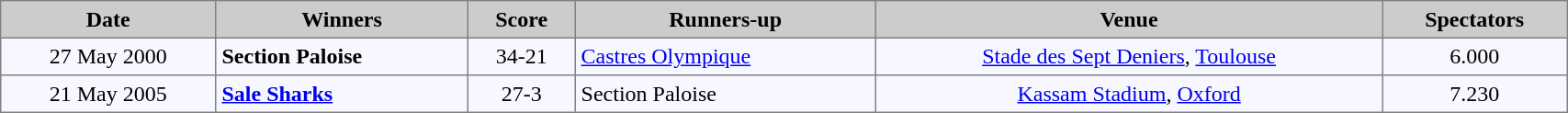<table bgcolor="#f7f8ff" cellpadding="4" width="90%" cellspacing="0" border="1" style="font-size: 100%; border: grey solid 1px; border-collapse: collapse;">
<tr bgcolor="#CCCCCC">
<td align=center><strong>Date</strong></td>
<td align=center><strong>Winners</strong></td>
<td align=center><strong>Score</strong></td>
<td align=center><strong>Runners-up</strong></td>
<td align=center><strong>Venue</strong></td>
<td align=center><strong>Spectators</strong></td>
</tr>
<tr>
<td align=center>27 May 2000</td>
<td> <strong>Section Paloise</strong></td>
<td align=center>34-21</td>
<td> <a href='#'>Castres Olympique</a></td>
<td align=center><a href='#'>Stade des Sept Deniers</a>, <a href='#'>Toulouse</a></td>
<td align=center>6.000</td>
</tr>
<tr>
<td align=center>21 May 2005</td>
<td> <strong><a href='#'>Sale Sharks</a></strong></td>
<td align=center>27-3</td>
<td> Section Paloise</td>
<td align=center><a href='#'>Kassam Stadium</a>, <a href='#'>Oxford</a></td>
<td align=center>7.230</td>
</tr>
</table>
